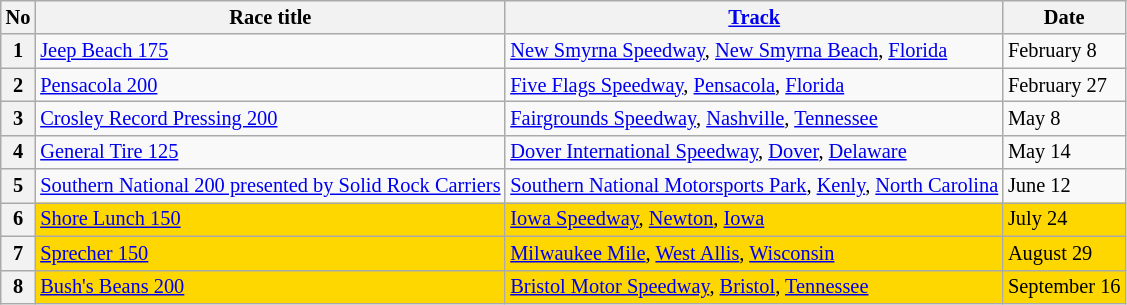<table class="wikitable" style="font-size:85%">
<tr>
<th>No</th>
<th>Race title</th>
<th><a href='#'>Track</a></th>
<th>Date</th>
</tr>
<tr>
<th>1</th>
<td><a href='#'>Jeep Beach 175</a></td>
<td><a href='#'>New Smyrna Speedway</a>, <a href='#'>New Smyrna Beach</a>, <a href='#'>Florida</a></td>
<td>February 8</td>
</tr>
<tr>
<th>2</th>
<td><a href='#'>Pensacola 200</a></td>
<td><a href='#'>Five Flags Speedway</a>, <a href='#'>Pensacola</a>, <a href='#'>Florida</a></td>
<td>February 27</td>
</tr>
<tr>
<th>3</th>
<td><a href='#'>Crosley Record Pressing 200</a></td>
<td><a href='#'>Fairgrounds Speedway</a>, <a href='#'>Nashville</a>, <a href='#'>Tennessee</a></td>
<td>May 8</td>
</tr>
<tr>
<th>4</th>
<td><a href='#'>General Tire 125</a></td>
<td><a href='#'>Dover International Speedway</a>, <a href='#'>Dover</a>, <a href='#'>Delaware</a></td>
<td>May 14</td>
</tr>
<tr>
<th>5</th>
<td><a href='#'>Southern National 200 presented by Solid Rock Carriers</a></td>
<td><a href='#'>Southern National Motorsports Park</a>, <a href='#'>Kenly</a>, <a href='#'>North Carolina</a></td>
<td>June 12</td>
</tr>
<tr>
<th>6</th>
<td bgcolor=gold><a href='#'>Shore Lunch 150</a></td>
<td bgcolor=gold><a href='#'>Iowa Speedway</a>, <a href='#'>Newton</a>, <a href='#'>Iowa</a></td>
<td bgcolor=gold>July 24</td>
</tr>
<tr>
<th>7</th>
<td bgcolor=gold><a href='#'>Sprecher 150</a></td>
<td bgcolor=gold><a href='#'>Milwaukee Mile</a>, <a href='#'>West Allis</a>, <a href='#'>Wisconsin</a></td>
<td bgcolor=gold>August 29</td>
</tr>
<tr>
<th>8</th>
<td bgcolor=gold><a href='#'>Bush's Beans 200</a></td>
<td bgcolor=gold><a href='#'>Bristol Motor Speedway</a>, <a href='#'>Bristol</a>, <a href='#'>Tennessee</a></td>
<td bgcolor=gold>September 16</td>
</tr>
</table>
